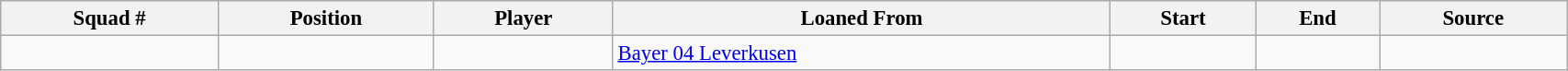<table class="wikitable sortable" style="width:90%; text-align:center; font-size:95%; text-align:left;">
<tr>
<th>Squad #</th>
<th>Position</th>
<th>Player</th>
<th>Loaned From</th>
<th>Start</th>
<th>End</th>
<th>Source</th>
</tr>
<tr>
<td></td>
<td></td>
<td></td>
<td> <a href='#'>Bayer 04 Leverkusen</a></td>
<td></td>
<td></td>
<td></td>
</tr>
</table>
